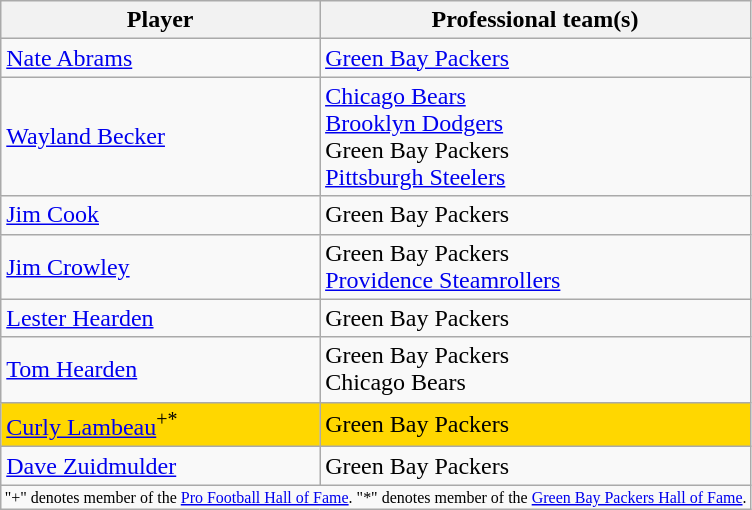<table class="wikitable">
<tr>
<th scope="col">Player</th>
<th scope="col">Professional team(s)</th>
</tr>
<tr>
<td><a href='#'>Nate Abrams</a></td>
<td><a href='#'>Green Bay Packers</a></td>
</tr>
<tr>
<td><a href='#'>Wayland Becker</a></td>
<td><a href='#'>Chicago Bears</a><br><a href='#'>Brooklyn Dodgers</a><br>Green Bay Packers<br><a href='#'>Pittsburgh Steelers</a></td>
</tr>
<tr>
<td><a href='#'>Jim Cook</a></td>
<td>Green Bay Packers</td>
</tr>
<tr>
<td><a href='#'>Jim Crowley</a></td>
<td>Green Bay Packers<br><a href='#'>Providence Steamrollers</a></td>
</tr>
<tr>
<td><a href='#'>Lester Hearden</a></td>
<td>Green Bay Packers</td>
</tr>
<tr>
<td><a href='#'>Tom Hearden</a></td>
<td>Green Bay Packers<br>Chicago Bears</td>
</tr>
<tr>
<td style="background: gold"><a href='#'>Curly Lambeau</a><sup>+*</sup></td>
<td style="background: gold">Green Bay Packers</td>
</tr>
<tr>
<td><a href='#'>Dave Zuidmulder</a></td>
<td>Green Bay Packers</td>
</tr>
<tr>
<td align="center" colspan="28" style="font-size: 8pt">"+" denotes member of the <a href='#'>Pro Football Hall of Fame</a>. "*" denotes member of the <a href='#'>Green Bay Packers Hall of Fame</a>.</td>
</tr>
</table>
